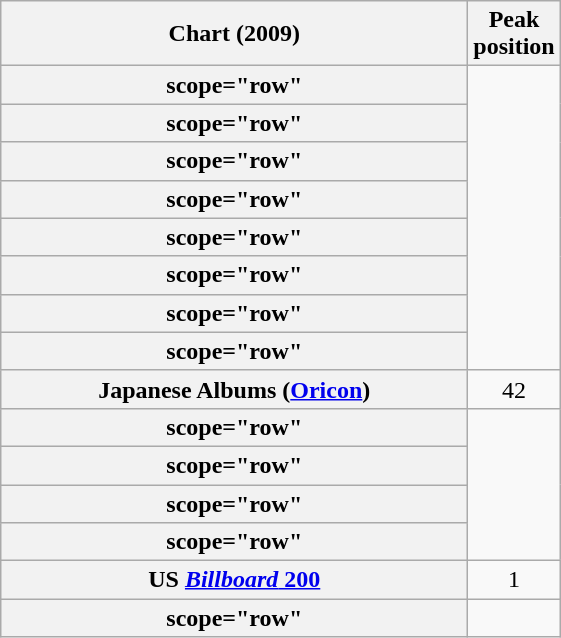<table class="wikitable plainrowheaders sortable" style="text-align:center;">
<tr>
<th scope="col" style="width:19em;">Chart (2009)</th>
<th scope="col">Peak<br>position</th>
</tr>
<tr>
<th>scope="row" </th>
</tr>
<tr>
<th>scope="row" </th>
</tr>
<tr>
<th>scope="row" </th>
</tr>
<tr>
<th>scope="row" </th>
</tr>
<tr>
<th>scope="row" </th>
</tr>
<tr>
<th>scope="row" </th>
</tr>
<tr>
<th>scope="row" </th>
</tr>
<tr>
<th>scope="row" </th>
</tr>
<tr>
<th scope="row">Japanese Albums (<a href='#'>Oricon</a>)</th>
<td>42</td>
</tr>
<tr>
<th>scope="row" </th>
</tr>
<tr>
<th>scope="row" </th>
</tr>
<tr>
<th>scope="row" </th>
</tr>
<tr>
<th>scope="row" </th>
</tr>
<tr>
<th scope="row">US <a href='#'><em>Billboard</em> 200</a></th>
<td>1</td>
</tr>
<tr>
<th>scope="row" </th>
</tr>
</table>
